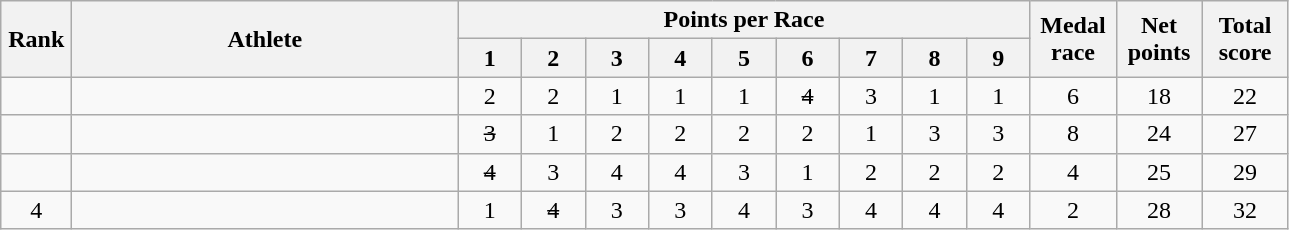<table | class="wikitable Sortable" style="text-align:center">
<tr>
<th rowspan="2" width=40>Rank</th>
<th rowspan="2" width=250>Athlete</th>
<th colspan="9">Points per Race</th>
<th rowspan="2" width=50>Medal race</th>
<th rowspan="2" width=50>Net points</th>
<th rowspan="2" width=50>Total score</th>
</tr>
<tr>
<th width=35>1</th>
<th width=35>2</th>
<th width=35>3</th>
<th width=35>4</th>
<th width=35>5</th>
<th width=35>6</th>
<th width=35>7</th>
<th width=35>8</th>
<th width=35>9</th>
</tr>
<tr>
<td></td>
<td align=left> </td>
<td>2</td>
<td>2</td>
<td>1</td>
<td>1</td>
<td>1</td>
<td><s>4</s></td>
<td>3</td>
<td>1</td>
<td>1</td>
<td>6</td>
<td>18</td>
<td>22</td>
</tr>
<tr>
<td></td>
<td align=left> </td>
<td><s>3</s></td>
<td>1</td>
<td>2</td>
<td>2</td>
<td>2</td>
<td>2</td>
<td>1</td>
<td>3</td>
<td>3</td>
<td>8</td>
<td>24</td>
<td>27</td>
</tr>
<tr>
<td></td>
<td align=left> </td>
<td><s>4</s></td>
<td>3</td>
<td>4</td>
<td>4</td>
<td>3</td>
<td>1</td>
<td>2</td>
<td>2</td>
<td>2</td>
<td>4</td>
<td>25</td>
<td>29</td>
</tr>
<tr>
<td>4</td>
<td align=left> </td>
<td>1</td>
<td><s>4</s></td>
<td>3</td>
<td>3</td>
<td>4</td>
<td>3</td>
<td>4</td>
<td>4</td>
<td>4</td>
<td>2</td>
<td>28</td>
<td>32</td>
</tr>
</table>
